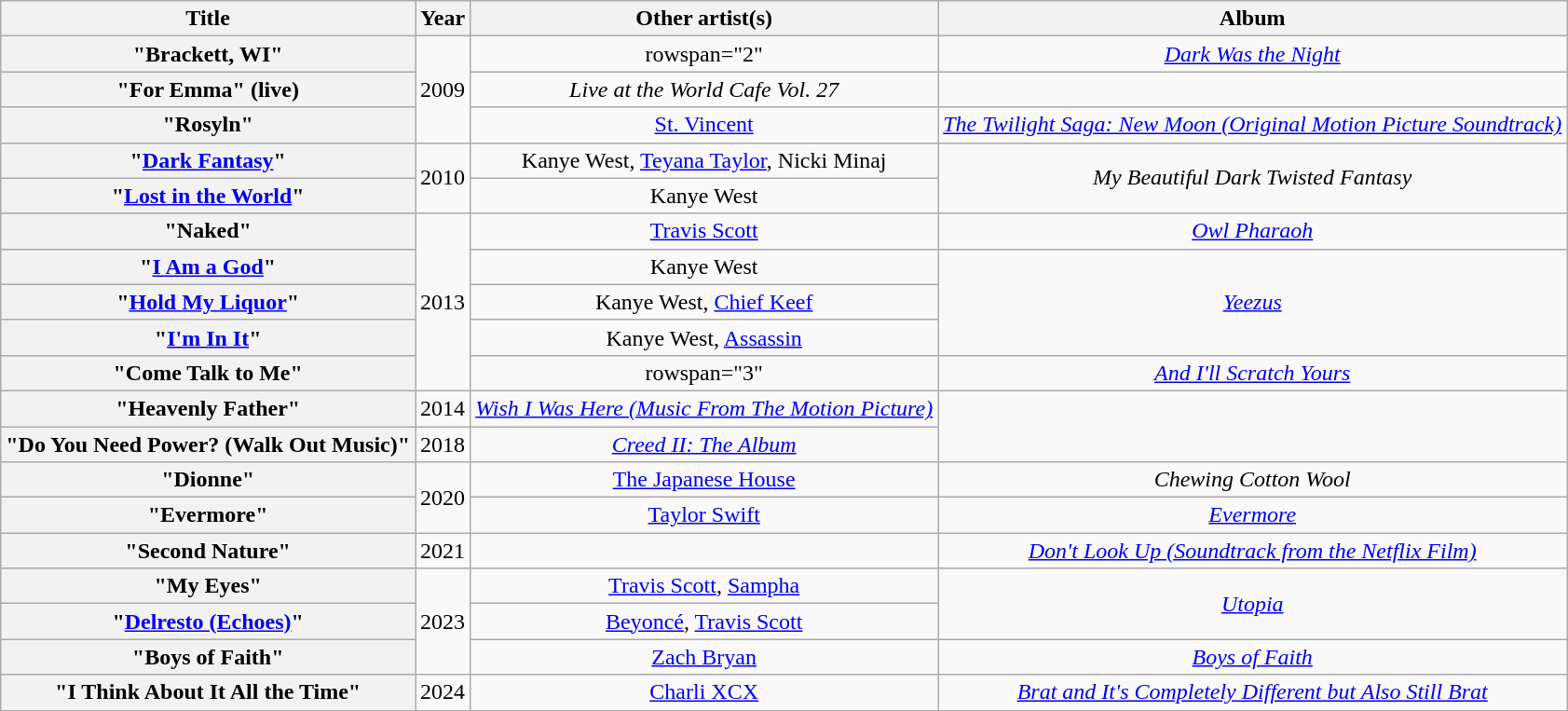<table class="wikitable plainrowheaders" style="text-align:center;">
<tr>
<th scope="col">Title</th>
<th scope="col">Year</th>
<th scope="col">Other artist(s)</th>
<th scope="col">Album</th>
</tr>
<tr>
<th scope="row">"Brackett, WI"</th>
<td rowspan="3">2009</td>
<td>rowspan="2" </td>
<td><em><a href='#'>Dark Was the Night</a></em></td>
</tr>
<tr>
<th scope="row">"For Emma" (live)</th>
<td><em>Live at the World Cafe Vol. 27</em></td>
</tr>
<tr>
<th scope="row">"Rosyln"</th>
<td><a href='#'>St. Vincent</a></td>
<td><em><a href='#'>The Twilight Saga: New Moon (Original Motion Picture Soundtrack)</a></em></td>
</tr>
<tr>
<th scope="row">"<a href='#'>Dark Fantasy</a>"</th>
<td rowspan="2">2010</td>
<td>Kanye West, <a href='#'>Teyana Taylor</a>, Nicki Minaj</td>
<td rowspan="2"><em>My Beautiful Dark Twisted Fantasy</em></td>
</tr>
<tr>
<th scope="row">"<a href='#'>Lost in the World</a>"</th>
<td>Kanye West</td>
</tr>
<tr>
<th scope="row">"Naked"</th>
<td rowspan="5">2013</td>
<td><a href='#'>Travis Scott</a></td>
<td><em><a href='#'>Owl Pharaoh</a></em></td>
</tr>
<tr>
<th scope="row">"<a href='#'>I Am a God</a>"</th>
<td>Kanye West</td>
<td rowspan="3"><em><a href='#'>Yeezus</a></em></td>
</tr>
<tr>
<th scope="row">"<a href='#'>Hold My Liquor</a>"</th>
<td>Kanye West, <a href='#'>Chief Keef</a></td>
</tr>
<tr>
<th scope="row">"<a href='#'>I'm In It</a>"</th>
<td>Kanye West, <a href='#'>Assassin</a></td>
</tr>
<tr>
<th scope="row">"Come Talk to Me"</th>
<td>rowspan="3" </td>
<td><em><a href='#'>And I'll Scratch Yours</a></em></td>
</tr>
<tr>
<th scope="row">"Heavenly Father"</th>
<td>2014</td>
<td><em><a href='#'>Wish I Was Here (Music From The Motion Picture)</a></em></td>
</tr>
<tr>
<th scope="row">"Do You Need Power? (Walk Out Music)"</th>
<td>2018</td>
<td><em><a href='#'>Creed II: The Album</a></em></td>
</tr>
<tr>
<th scope="row">"Dionne"</th>
<td rowspan="2">2020</td>
<td><a href='#'>The Japanese House</a></td>
<td><em>Chewing Cotton Wool</em></td>
</tr>
<tr>
<th scope="row">"Evermore"</th>
<td><a href='#'>Taylor Swift</a></td>
<td><em><a href='#'>Evermore</a></em></td>
</tr>
<tr>
<th scope="row">"Second Nature"</th>
<td>2021</td>
<td></td>
<td><em><a href='#'>Don't Look Up (Soundtrack from the Netflix Film)</a></em></td>
</tr>
<tr>
<th scope="row">"My Eyes"</th>
<td rowspan="3">2023</td>
<td><a href='#'>Travis Scott</a>, <a href='#'>Sampha</a></td>
<td rowspan="2"><em><a href='#'>Utopia</a></em></td>
</tr>
<tr>
<th scope="row">"<a href='#'>Delresto (Echoes)</a>"</th>
<td><a href='#'>Beyoncé</a>, <a href='#'>Travis Scott</a></td>
</tr>
<tr>
<th scope="row">"Boys of Faith"</th>
<td><a href='#'>Zach Bryan</a></td>
<td><em><a href='#'>Boys of Faith</a></em></td>
</tr>
<tr>
<th scope="row">"I Think About It All the Time"</th>
<td>2024</td>
<td><a href='#'>Charli XCX</a></td>
<td><em><a href='#'>Brat and It's Completely Different but Also Still Brat</a></em></td>
</tr>
</table>
